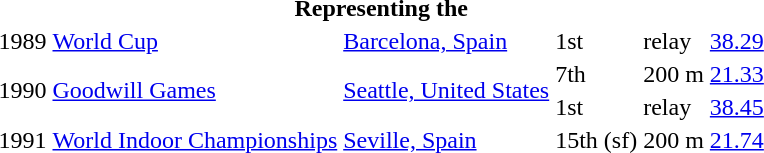<table>
<tr>
<th colspan="6">Representing the </th>
</tr>
<tr>
<td>1989</td>
<td><a href='#'>World Cup</a></td>
<td><a href='#'>Barcelona, Spain</a></td>
<td>1st</td>
<td> relay</td>
<td><a href='#'>38.29</a></td>
</tr>
<tr>
<td rowspan=2>1990</td>
<td rowspan=2><a href='#'>Goodwill Games</a></td>
<td rowspan=2><a href='#'>Seattle, United States</a></td>
<td>7th</td>
<td>200 m</td>
<td><a href='#'>21.33</a></td>
</tr>
<tr>
<td>1st</td>
<td> relay</td>
<td><a href='#'>38.45</a></td>
</tr>
<tr>
<td>1991</td>
<td><a href='#'>World Indoor Championships</a></td>
<td><a href='#'>Seville, Spain</a></td>
<td>15th (sf)</td>
<td>200 m</td>
<td><a href='#'>21.74</a></td>
</tr>
</table>
